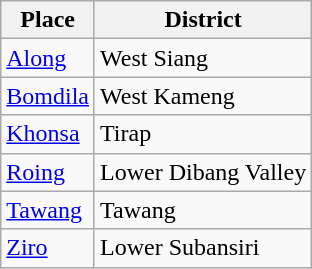<table class="wikitable sortable">
<tr>
<th>Place</th>
<th>District</th>
</tr>
<tr>
<td><a href='#'>Along</a></td>
<td>West Siang</td>
</tr>
<tr>
<td><a href='#'>Bomdila</a></td>
<td>West Kameng</td>
</tr>
<tr>
<td><a href='#'>Khonsa</a></td>
<td>Tirap</td>
</tr>
<tr>
<td><a href='#'>Roing</a></td>
<td>Lower Dibang Valley</td>
</tr>
<tr>
<td><a href='#'>Tawang</a></td>
<td>Tawang</td>
</tr>
<tr>
<td><a href='#'>Ziro</a></td>
<td>Lower Subansiri</td>
</tr>
</table>
